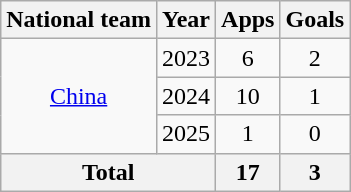<table class="wikitable" style="text-align:center">
<tr>
<th>National team</th>
<th>Year</th>
<th>Apps</th>
<th>Goals</th>
</tr>
<tr>
<td rowspan="3"><a href='#'>China</a></td>
<td>2023</td>
<td>6</td>
<td>2</td>
</tr>
<tr>
<td>2024</td>
<td>10</td>
<td>1</td>
</tr>
<tr>
<td>2025</td>
<td>1</td>
<td>0</td>
</tr>
<tr>
<th colspan="2">Total</th>
<th>17</th>
<th>3</th>
</tr>
</table>
